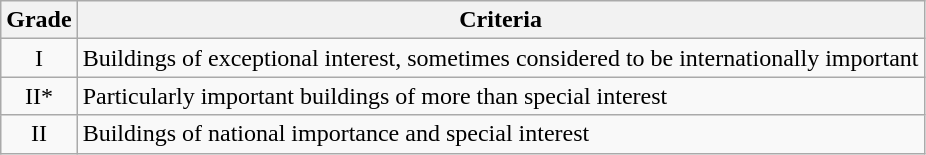<table class="wikitable">
<tr>
<th>Grade</th>
<th>Criteria</th>
</tr>
<tr>
<td align="center" >I</td>
<td>Buildings of exceptional interest, sometimes considered to be internationally important</td>
</tr>
<tr>
<td align="center" >II*</td>
<td>Particularly important buildings of more than special interest</td>
</tr>
<tr>
<td align="center" >II</td>
<td>Buildings of national importance and special interest</td>
</tr>
</table>
